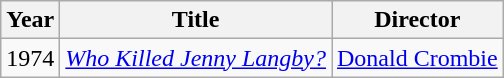<table class="wikitable">
<tr>
<th>Year</th>
<th>Title</th>
<th>Director</th>
</tr>
<tr>
<td>1974</td>
<td><em><a href='#'>Who Killed Jenny Langby?</a></em></td>
<td><a href='#'>Donald Crombie</a></td>
</tr>
</table>
